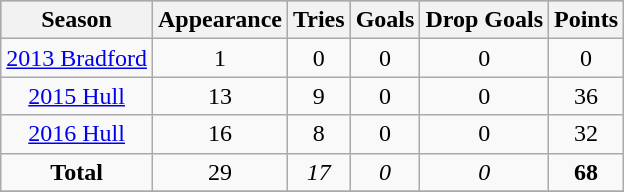<table class="wikitable" style="text-align:center;">
<tr bgcolor=#bdb76b>
<th>Season</th>
<th>Appearance</th>
<th>Tries</th>
<th>Goals</th>
<th>Drop Goals</th>
<th>Points</th>
</tr>
<tr>
<td><a href='#'>2013 Bradford</a></td>
<td>1</td>
<td>0</td>
<td>0</td>
<td>0</td>
<td>0</td>
</tr>
<tr>
<td><a href='#'>2015 Hull</a></td>
<td>13</td>
<td>9</td>
<td>0</td>
<td>0</td>
<td>36</td>
</tr>
<tr>
<td><a href='#'>2016 Hull</a></td>
<td>16</td>
<td>8</td>
<td>0</td>
<td>0</td>
<td>32</td>
</tr>
<tr>
<td><strong>Total</strong></td>
<td>29</td>
<td><em>17</em></td>
<td><em>0</em></td>
<td><em>0</em></td>
<td><strong>68</strong></td>
</tr>
<tr>
</tr>
</table>
